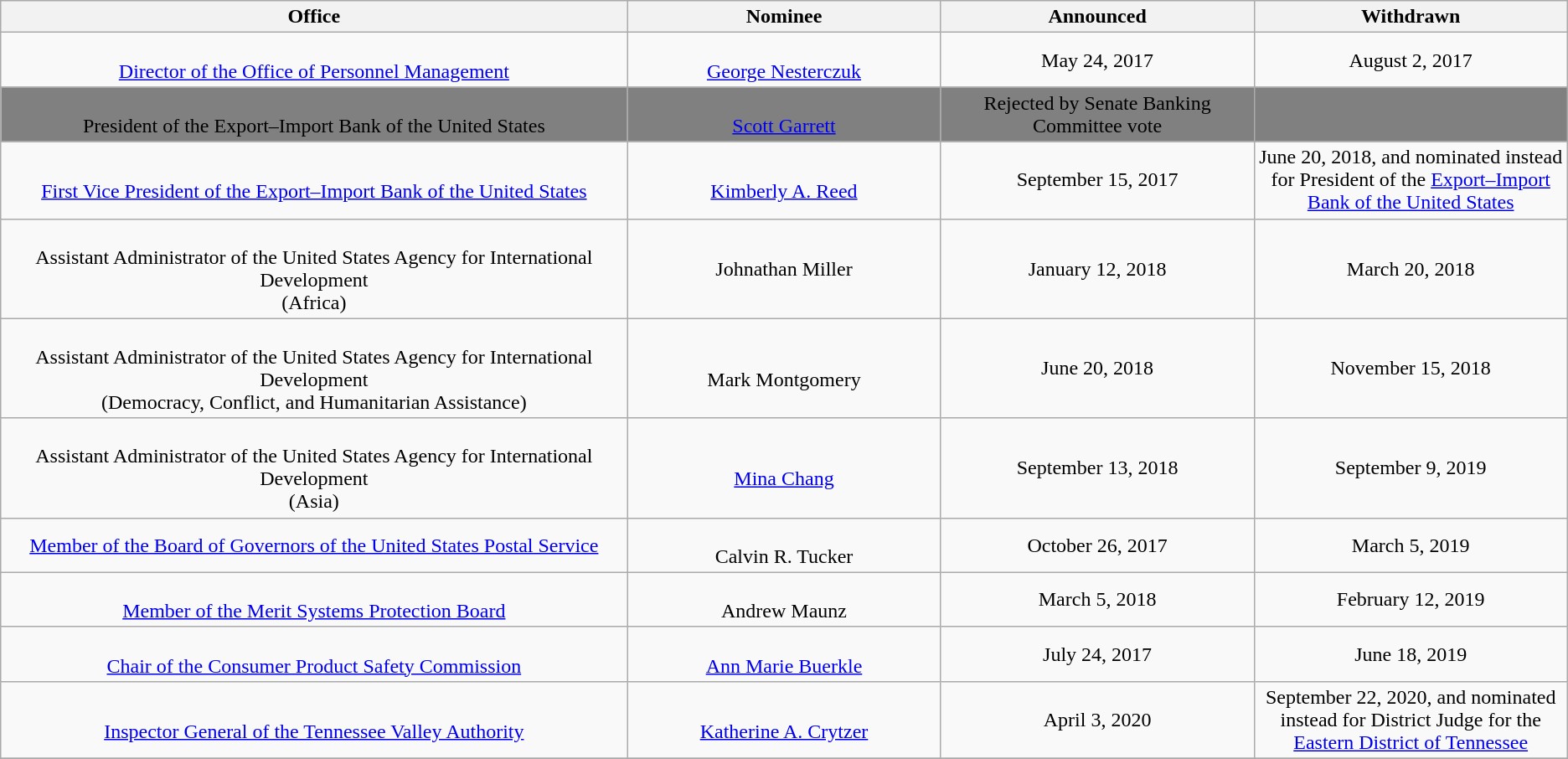<table class="wikitable sortable" style="text-align:center">
<tr>
<th style="width:40%;">Office</th>
<th style="width:20%;">Nominee</th>
<th style="width:20%;">Announced</th>
<th style="width:20%;">Withdrawn</th>
</tr>
<tr>
<td><br><a href='#'>Director of the Office of Personnel Management</a></td>
<td><br><a href='#'>George Nesterczuk</a></td>
<td>May 24, 2017</td>
<td>August 2, 2017</td>
</tr>
<tr style="background:grey;">
<td><br>President of the Export–Import Bank of the United States</td>
<td><br><a href='#'>Scott Garrett</a></td>
<td>Rejected by Senate Banking Committee vote</td>
<td></td>
</tr>
<tr>
<td><br><a href='#'>First Vice President of the Export–Import Bank of the United States</a></td>
<td><br><a href='#'>Kimberly A. Reed</a></td>
<td>September 15, 2017</td>
<td>June 20, 2018, and nominated instead for President of the <a href='#'>Export–Import Bank of the United States</a></td>
</tr>
<tr>
<td><br>Assistant Administrator of the United States Agency for International Development<br>(Africa)</td>
<td>Johnathan Miller</td>
<td>January 12, 2018</td>
<td>March 20, 2018</td>
</tr>
<tr>
<td><br>Assistant Administrator of the United States Agency for International Development<br>(Democracy, Conflict, and Humanitarian Assistance)</td>
<td><br>Mark Montgomery</td>
<td>June 20, 2018</td>
<td>November 15, 2018</td>
</tr>
<tr>
<td><br>Assistant Administrator of the United States Agency for International Development<br>(Asia)</td>
<td><br><a href='#'>Mina Chang</a></td>
<td>September 13, 2018</td>
<td>September 9, 2019</td>
</tr>
<tr>
<td><a href='#'>Member of the Board of Governors of the United States Postal Service</a></td>
<td><br>Calvin R. Tucker</td>
<td>October 26, 2017</td>
<td>March 5, 2019</td>
</tr>
<tr>
<td><br><a href='#'>Member of the Merit Systems Protection Board</a></td>
<td><br>Andrew Maunz</td>
<td>March 5, 2018</td>
<td>February 12, 2019</td>
</tr>
<tr>
<td><br><a href='#'>Chair of the Consumer Product Safety Commission</a></td>
<td><br><a href='#'>Ann Marie Buerkle</a></td>
<td>July 24, 2017</td>
<td>June 18, 2019</td>
</tr>
<tr>
<td><br><a href='#'>Inspector General of the Tennessee Valley Authority</a></td>
<td><br><a href='#'>Katherine A. Crytzer</a></td>
<td>April 3, 2020</td>
<td>September 22, 2020, and nominated instead for District Judge for the <a href='#'>Eastern District of Tennessee</a></td>
</tr>
<tr>
</tr>
</table>
